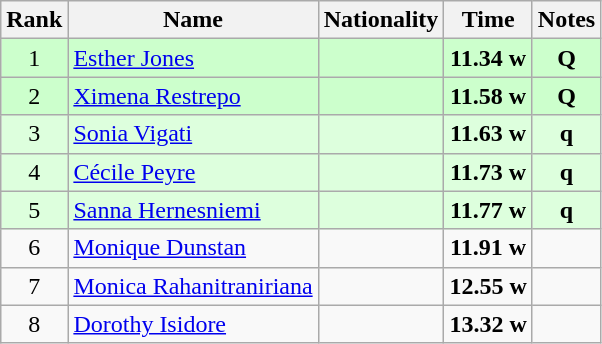<table class="wikitable sortable" style="text-align:center">
<tr>
<th>Rank</th>
<th>Name</th>
<th>Nationality</th>
<th>Time</th>
<th>Notes</th>
</tr>
<tr bgcolor=ccffcc>
<td>1</td>
<td align=left><a href='#'>Esther Jones</a></td>
<td align=left></td>
<td><strong>11.34</strong> <strong>w</strong></td>
<td><strong>Q</strong></td>
</tr>
<tr bgcolor=ccffcc>
<td>2</td>
<td align=left><a href='#'>Ximena Restrepo</a></td>
<td align=left></td>
<td><strong>11.58</strong> <strong>w</strong></td>
<td><strong>Q</strong></td>
</tr>
<tr bgcolor=ddffdd>
<td>3</td>
<td align=left><a href='#'>Sonia Vigati</a></td>
<td align=left></td>
<td><strong>11.63</strong> <strong>w</strong></td>
<td><strong>q</strong></td>
</tr>
<tr bgcolor=ddffdd>
<td>4</td>
<td align=left><a href='#'>Cécile Peyre</a></td>
<td align=left></td>
<td><strong>11.73</strong> <strong>w</strong></td>
<td><strong>q</strong></td>
</tr>
<tr bgcolor=ddffdd>
<td>5</td>
<td align=left><a href='#'>Sanna Hernesniemi</a></td>
<td align=left></td>
<td><strong>11.77</strong> <strong>w</strong></td>
<td><strong>q</strong></td>
</tr>
<tr>
<td>6</td>
<td align=left><a href='#'>Monique Dunstan</a></td>
<td align=left></td>
<td><strong>11.91</strong> <strong>w</strong></td>
<td></td>
</tr>
<tr>
<td>7</td>
<td align=left><a href='#'>Monica Rahanitraniriana</a></td>
<td align=left></td>
<td><strong>12.55</strong> <strong>w</strong></td>
<td></td>
</tr>
<tr>
<td>8</td>
<td align=left><a href='#'>Dorothy Isidore</a></td>
<td align=left></td>
<td><strong>13.32</strong> <strong>w</strong></td>
<td></td>
</tr>
</table>
